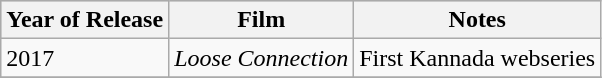<table class="wikitable">
<tr style="background:#ccc; text-align:center;">
<th>Year of Release</th>
<th>Film</th>
<th>Notes</th>
</tr>
<tr>
<td>2017</td>
<td><em>Loose Connection</em></td>
<td>First Kannada webseries</td>
</tr>
<tr>
</tr>
</table>
